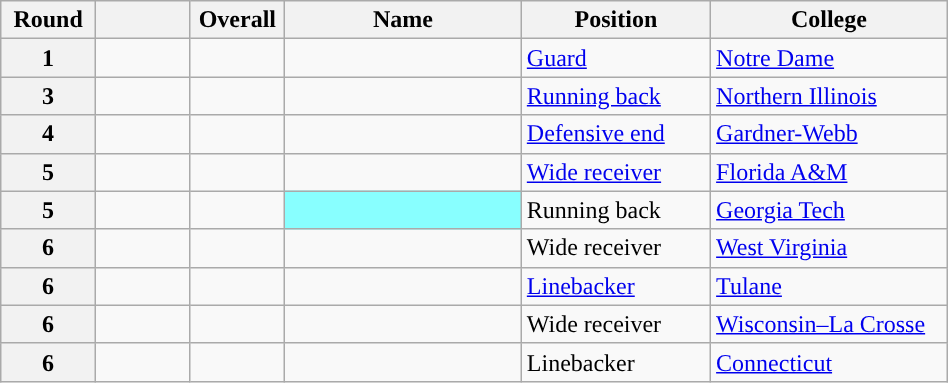<table class="wikitable sortable" style="width: 50%;">
<tr>
<th scope="col" style="width: 10%;">Round</th>
<th scope="col" style="width: 10%;"></th>
<th scope="col" style="width: 10%;">Overall</th>
<th scope="col" style="width: 25%;">Name</th>
<th scope="col" style="width: 20%;">Position</th>
<th scope="col" style="width: 25%;">College</th>
</tr>
<tr>
<th scope="row">1</th>
<td></td>
<td></td>
<td></td>
<td><a href='#'>Guard</a></td>
<td><a href='#'>Notre Dame</a></td>
</tr>
<tr>
<th scope="row">3</th>
<td></td>
<td></td>
<td></td>
<td><a href='#'>Running back</a></td>
<td><a href='#'>Northern Illinois</a></td>
</tr>
<tr>
<th scope="row">4</th>
<td></td>
<td></td>
<td></td>
<td><a href='#'>Defensive end</a></td>
<td><a href='#'>Gardner-Webb</a></td>
</tr>
<tr>
<th scope="row">5</th>
<td></td>
<td></td>
<td></td>
<td><a href='#'>Wide receiver</a></td>
<td><a href='#'>Florida A&M</a></td>
</tr>
<tr>
<th scope="row">5</th>
<td></td>
<td></td>
<td style="background:#88FFFF;"> <sup></sup></td>
<td>Running back</td>
<td><a href='#'>Georgia Tech</a></td>
</tr>
<tr>
<th scope="row">6</th>
<td></td>
<td></td>
<td></td>
<td>Wide receiver</td>
<td><a href='#'>West Virginia</a></td>
</tr>
<tr>
<th scope="row">6</th>
<td></td>
<td></td>
<td></td>
<td><a href='#'>Linebacker</a></td>
<td><a href='#'>Tulane</a></td>
</tr>
<tr>
<th scope="row">6</th>
<td></td>
<td></td>
<td></td>
<td>Wide receiver</td>
<td><a href='#'>Wisconsin–La Crosse</a></td>
</tr>
<tr>
<th scope="row">6</th>
<td></td>
<td></td>
<td></td>
<td>Linebacker</td>
<td><a href='#'>Connecticut</a></td>
</tr>
</table>
